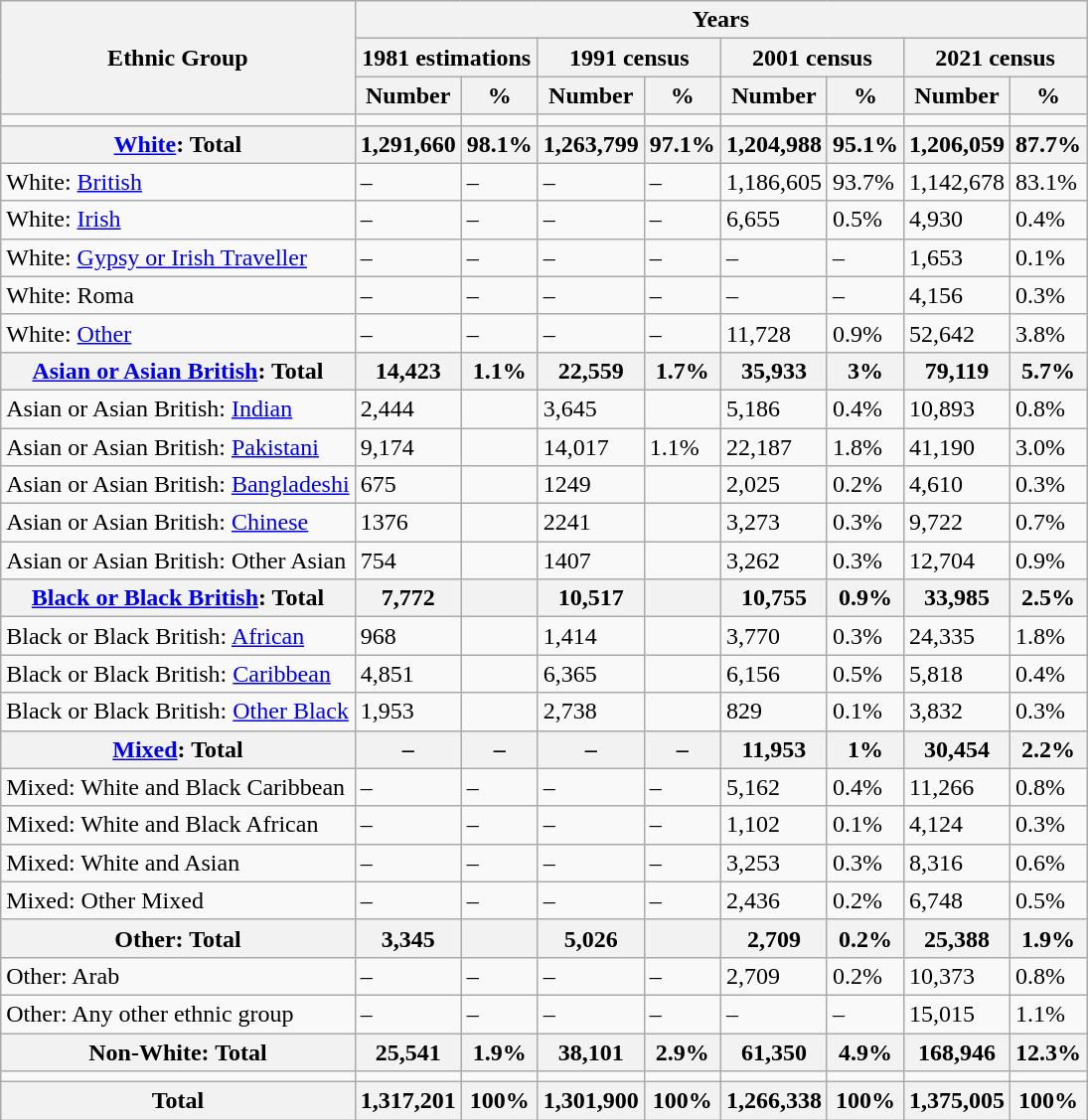<table class="wikitable sortable">
<tr>
<th rowspan="3">Ethnic Group</th>
<th colspan="8">Years</th>
</tr>
<tr>
<th colspan="2">1981 estimations</th>
<th colspan="2">1991 census</th>
<th colspan="2">2001 census</th>
<th colspan="2">2021 census</th>
</tr>
<tr>
<th>Number</th>
<th>%</th>
<th>Number</th>
<th>%</th>
<th>Number</th>
<th>%</th>
<th>Number</th>
<th>%</th>
</tr>
<tr>
<td></td>
<td></td>
<td></td>
<td></td>
<td></td>
<td></td>
<td></td>
<td></td>
<td></td>
</tr>
<tr>
<th><a href='#'>White</a>: Total</th>
<th>1,291,660</th>
<th>98.1%</th>
<th>1,263,799</th>
<th>97.1%</th>
<th>1,204,988</th>
<th>95.1%</th>
<th>1,206,059</th>
<th>87.7%</th>
</tr>
<tr>
<td>White: <a href='#'>British</a></td>
<td>–</td>
<td>–</td>
<td>–</td>
<td>–</td>
<td>1,186,605</td>
<td>93.7%</td>
<td>1,142,678</td>
<td>83.1%</td>
</tr>
<tr>
<td>White: <a href='#'>Irish</a></td>
<td>–</td>
<td>–</td>
<td>–</td>
<td>–</td>
<td>6,655</td>
<td>0.5%</td>
<td>4,930</td>
<td>0.4%</td>
</tr>
<tr>
<td>White: <a href='#'>Gypsy or Irish Traveller</a></td>
<td>–</td>
<td>–</td>
<td>–</td>
<td>–</td>
<td>–</td>
<td>–</td>
<td>1,653</td>
<td>0.1%</td>
</tr>
<tr>
<td>White: Roma</td>
<td>–</td>
<td>–</td>
<td>–</td>
<td>–</td>
<td>–</td>
<td>–</td>
<td>4,156</td>
<td>0.3%</td>
</tr>
<tr>
<td>White: <a href='#'>Other</a></td>
<td>–</td>
<td>–</td>
<td>–</td>
<td>–</td>
<td>11,728</td>
<td>0.9%</td>
<td>52,642</td>
<td>3.8%</td>
</tr>
<tr>
<th><a href='#'>Asian or Asian British</a>: Total</th>
<th>14,423</th>
<th>1.1%</th>
<th>22,559</th>
<th>1.7%</th>
<th>35,933</th>
<th>3%</th>
<th>79,119</th>
<th>5.7%</th>
</tr>
<tr>
<td>Asian or Asian British: <a href='#'>Indian</a></td>
<td>2,444</td>
<td></td>
<td>3,645</td>
<td></td>
<td>5,186</td>
<td>0.4%</td>
<td>10,893</td>
<td>0.8%</td>
</tr>
<tr>
<td>Asian or Asian British: <a href='#'>Pakistani</a></td>
<td>9,174</td>
<td></td>
<td>14,017</td>
<td>1.1%</td>
<td>22,187</td>
<td>1.8%</td>
<td>41,190</td>
<td>3.0%</td>
</tr>
<tr>
<td>Asian or Asian British: <a href='#'>Bangladeshi</a></td>
<td>675</td>
<td></td>
<td>1249</td>
<td></td>
<td>2,025</td>
<td>0.2%</td>
<td>4,610</td>
<td>0.3%</td>
</tr>
<tr>
<td>Asian or Asian British: <a href='#'>Chinese</a></td>
<td>1376</td>
<td></td>
<td>2241</td>
<td></td>
<td>3,273</td>
<td>0.3%</td>
<td>9,722</td>
<td>0.7%</td>
</tr>
<tr>
<td>Asian or Asian British: Other Asian</td>
<td>754</td>
<td></td>
<td>1407</td>
<td></td>
<td>3,262</td>
<td>0.3%</td>
<td>12,704</td>
<td>0.9%</td>
</tr>
<tr>
<th><a href='#'>Black or Black British</a>: Total</th>
<th>7,772</th>
<th></th>
<th>10,517</th>
<th></th>
<th>10,755</th>
<th>0.9%</th>
<th>33,985</th>
<th>2.5%</th>
</tr>
<tr>
<td>Black or Black British: <a href='#'>African</a></td>
<td>968</td>
<td></td>
<td>1,414</td>
<td></td>
<td>3,770</td>
<td>0.3%</td>
<td>24,335</td>
<td>1.8%</td>
</tr>
<tr>
<td>Black or Black British: <a href='#'>Caribbean</a></td>
<td>4,851</td>
<td></td>
<td>6,365</td>
<td></td>
<td>6,156</td>
<td>0.5%</td>
<td>5,818</td>
<td>0.4%</td>
</tr>
<tr>
<td>Black or Black British: <a href='#'>Other Black</a></td>
<td>1,953</td>
<td></td>
<td>2,738</td>
<td></td>
<td>829</td>
<td>0.1%</td>
<td>3,832</td>
<td>0.3%</td>
</tr>
<tr>
<th><a href='#'>Mixed</a>: Total</th>
<th>–</th>
<th>–</th>
<th>–</th>
<th>–</th>
<th>11,953</th>
<th>1%</th>
<th>30,454</th>
<th>2.2%</th>
</tr>
<tr>
<td>Mixed: White and Black Caribbean</td>
<td>–</td>
<td>–</td>
<td>–</td>
<td>–</td>
<td>5,162</td>
<td>0.4%</td>
<td>11,266</td>
<td>0.8%</td>
</tr>
<tr>
<td>Mixed: White and Black African</td>
<td>–</td>
<td>–</td>
<td>–</td>
<td>–</td>
<td>1,102</td>
<td>0.1%</td>
<td>4,124</td>
<td>0.3%</td>
</tr>
<tr>
<td>Mixed: White and Asian</td>
<td>–</td>
<td>–</td>
<td>–</td>
<td>–</td>
<td>3,253</td>
<td>0.3%</td>
<td>8,316</td>
<td>0.6%</td>
</tr>
<tr>
<td>Mixed: Other Mixed</td>
<td>–</td>
<td>–</td>
<td>–</td>
<td>–</td>
<td>2,436</td>
<td>0.2%</td>
<td>6,748</td>
<td>0.5%</td>
</tr>
<tr>
<th>Other: Total</th>
<th>3,345</th>
<th></th>
<th>5,026</th>
<th></th>
<th>2,709</th>
<th>0.2%</th>
<th>25,388</th>
<th>1.9%</th>
</tr>
<tr>
<td>Other: Arab</td>
<td>–</td>
<td>–</td>
<td>–</td>
<td>–</td>
<td>2,709</td>
<td>0.2%</td>
<td>10,373</td>
<td>0.8%</td>
</tr>
<tr>
<td>Other: Any other ethnic group</td>
<td>–</td>
<td>–</td>
<td>–</td>
<td>–</td>
<td>–</td>
<td>–</td>
<td>15,015</td>
<td>1.1%</td>
</tr>
<tr>
<th>Non-White: Total</th>
<th>25,541</th>
<th>1.9%</th>
<th>38,101</th>
<th>2.9%</th>
<th>61,350</th>
<th>4.9%</th>
<th>168,946</th>
<th>12.3%</th>
</tr>
<tr>
<td></td>
<td></td>
<td></td>
<td></td>
<td></td>
<td></td>
<td></td>
<td></td>
<td></td>
</tr>
<tr>
<th>Total</th>
<th>1,317,201</th>
<th>100%</th>
<th>1,301,900</th>
<th>100%</th>
<th>1,266,338</th>
<th>100%</th>
<th>1,375,005</th>
<th>100%</th>
</tr>
</table>
